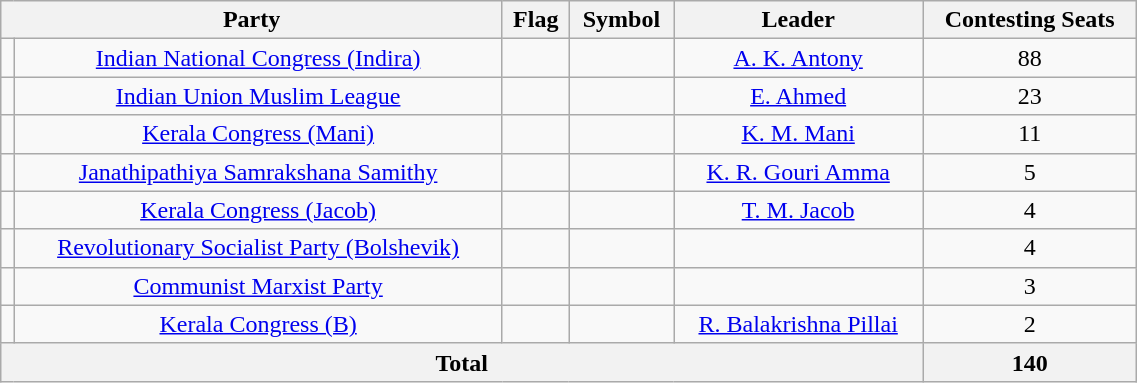<table class="wikitable" width="60%" style="text-align:center">
<tr>
<th colspan="2">Party</th>
<th>Flag</th>
<th>Symbol</th>
<th>Leader</th>
<th>Contesting Seats</th>
</tr>
<tr>
<td></td>
<td><a href='#'>Indian National Congress (Indira)</a></td>
<td></td>
<td></td>
<td><a href='#'>A. K. Antony</a></td>
<td>88</td>
</tr>
<tr>
<td></td>
<td><a href='#'>Indian Union Muslim League</a></td>
<td></td>
<td></td>
<td><a href='#'>E. Ahmed</a></td>
<td>23</td>
</tr>
<tr>
<td></td>
<td><a href='#'>Kerala Congress (Mani)</a></td>
<td></td>
<td></td>
<td><a href='#'>K. M. Mani</a></td>
<td>11</td>
</tr>
<tr>
<td></td>
<td><a href='#'>Janathipathiya Samrakshana Samithy</a></td>
<td></td>
<td></td>
<td><a href='#'>K. R. Gouri Amma</a></td>
<td>5</td>
</tr>
<tr>
<td></td>
<td><a href='#'>Kerala Congress (Jacob)</a></td>
<td></td>
<td></td>
<td><a href='#'>T. M. Jacob</a></td>
<td>4</td>
</tr>
<tr>
<td></td>
<td><a href='#'>Revolutionary Socialist Party (Bolshevik)</a></td>
<td></td>
<td></td>
<td></td>
<td>4</td>
</tr>
<tr>
<td></td>
<td><a href='#'>Communist Marxist Party</a></td>
<td></td>
<td></td>
<td></td>
<td>3</td>
</tr>
<tr>
<td></td>
<td><a href='#'>Kerala Congress (B)</a></td>
<td></td>
<td></td>
<td><a href='#'>R. Balakrishna Pillai</a></td>
<td>2</td>
</tr>
<tr>
<th colspan=5>Total</th>
<th>140</th>
</tr>
</table>
